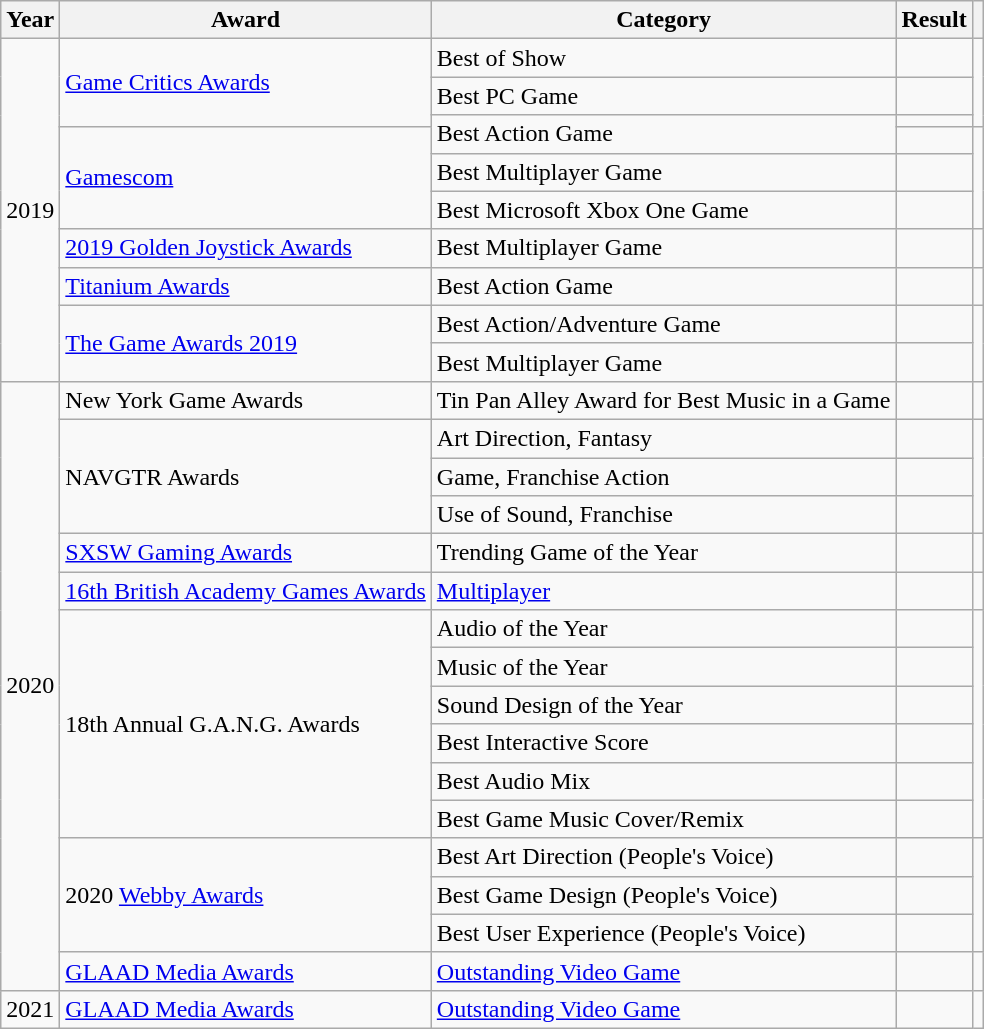<table class="wikitable sortable">
<tr>
<th>Year</th>
<th>Award</th>
<th>Category</th>
<th>Result</th>
<th></th>
</tr>
<tr>
<td style="text-align:center;" rowspan="10">2019</td>
<td rowspan="3"><a href='#'>Game Critics Awards</a></td>
<td>Best of Show</td>
<td></td>
<td rowspan="3" style="text-align:center;"></td>
</tr>
<tr>
<td>Best PC Game</td>
<td></td>
</tr>
<tr>
<td rowspan="2">Best Action Game</td>
<td></td>
</tr>
<tr>
<td rowspan="3"><a href='#'>Gamescom</a></td>
<td></td>
<td rowspan="3" style="text-align:center;"></td>
</tr>
<tr>
<td>Best Multiplayer Game</td>
<td></td>
</tr>
<tr>
<td>Best Microsoft Xbox One Game</td>
<td></td>
</tr>
<tr>
<td><a href='#'>2019 Golden Joystick Awards</a></td>
<td>Best Multiplayer Game</td>
<td></td>
<td style="text-align:center;"></td>
</tr>
<tr>
<td><a href='#'>Titanium Awards</a></td>
<td>Best Action Game</td>
<td></td>
<td style="text-align:center;"></td>
</tr>
<tr>
<td rowspan="2"><a href='#'>The Game Awards 2019</a></td>
<td>Best Action/Adventure Game</td>
<td></td>
<td rowspan="2" style="text-align:center;"></td>
</tr>
<tr>
<td>Best Multiplayer Game</td>
<td></td>
</tr>
<tr>
<td style="text-align:center;" rowspan="16">2020</td>
<td>New York Game Awards</td>
<td>Tin Pan Alley Award for Best Music in a Game</td>
<td></td>
<td style="text-align:center;"></td>
</tr>
<tr>
<td rowspan="3">NAVGTR Awards</td>
<td>Art Direction, Fantasy</td>
<td></td>
<td rowspan="3" style="text-align:center;"></td>
</tr>
<tr>
<td>Game, Franchise Action</td>
<td></td>
</tr>
<tr>
<td>Use of Sound, Franchise</td>
<td></td>
</tr>
<tr>
<td><a href='#'>SXSW Gaming Awards</a></td>
<td>Trending Game of the Year</td>
<td></td>
<td style="text-align:center;"></td>
</tr>
<tr>
<td><a href='#'>16th British Academy Games Awards</a></td>
<td><a href='#'>Multiplayer</a></td>
<td></td>
<td style="text-align:center;"></td>
</tr>
<tr>
<td rowspan="6">18th Annual G.A.N.G. Awards</td>
<td>Audio of the Year</td>
<td></td>
<td rowspan="6" style="text-align:center;"></td>
</tr>
<tr>
<td>Music of the Year</td>
<td></td>
</tr>
<tr>
<td>Sound Design of the Year</td>
<td></td>
</tr>
<tr>
<td>Best Interactive Score</td>
<td></td>
</tr>
<tr>
<td>Best Audio Mix</td>
<td></td>
</tr>
<tr>
<td>Best Game Music Cover/Remix</td>
<td></td>
</tr>
<tr>
<td rowspan="3">2020 <a href='#'>Webby Awards</a></td>
<td>Best Art Direction (People's Voice)</td>
<td></td>
<td rowspan="3" style="text-align:center;"></td>
</tr>
<tr>
<td>Best Game Design (People's Voice)</td>
<td></td>
</tr>
<tr>
<td>Best User Experience (People's Voice)</td>
<td></td>
</tr>
<tr>
<td><a href='#'>GLAAD Media Awards</a></td>
<td><a href='#'>Outstanding Video Game</a></td>
<td></td>
<td style="text-align:center;"></td>
</tr>
<tr>
<td style="text-align:center;">2021</td>
<td><a href='#'>GLAAD Media Awards</a></td>
<td><a href='#'>Outstanding Video Game</a></td>
<td></td>
<td style="text-align:center;"></td>
</tr>
</table>
